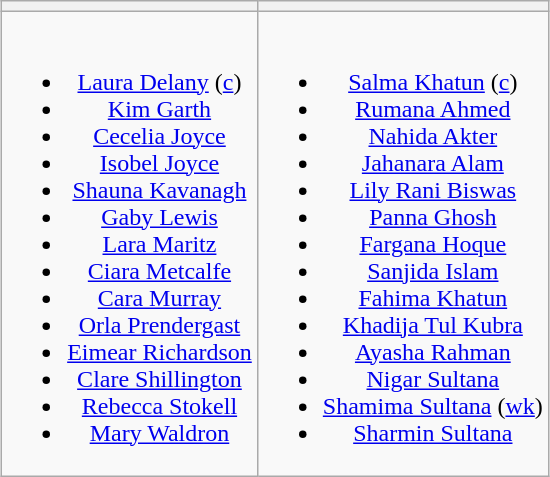<table class="wikitable" style="text-align:center; margin:auto">
<tr>
<th></th>
<th></th>
</tr>
<tr style="vertical-align:top">
<td><br><ul><li><a href='#'>Laura Delany</a> (<a href='#'>c</a>)</li><li><a href='#'>Kim Garth</a></li><li><a href='#'>Cecelia Joyce</a></li><li><a href='#'>Isobel Joyce</a></li><li><a href='#'>Shauna Kavanagh</a></li><li><a href='#'>Gaby Lewis</a></li><li><a href='#'>Lara Maritz</a></li><li><a href='#'>Ciara Metcalfe</a></li><li><a href='#'>Cara Murray</a></li><li><a href='#'>Orla Prendergast</a></li><li><a href='#'>Eimear Richardson</a></li><li><a href='#'>Clare Shillington</a></li><li><a href='#'>Rebecca Stokell</a></li><li><a href='#'>Mary Waldron</a></li></ul></td>
<td><br><ul><li><a href='#'>Salma Khatun</a> (<a href='#'>c</a>)</li><li><a href='#'>Rumana Ahmed</a></li><li><a href='#'>Nahida Akter</a></li><li><a href='#'>Jahanara Alam</a></li><li><a href='#'>Lily Rani Biswas</a></li><li><a href='#'>Panna Ghosh</a></li><li><a href='#'>Fargana Hoque</a></li><li><a href='#'>Sanjida Islam</a></li><li><a href='#'>Fahima Khatun</a></li><li><a href='#'>Khadija Tul Kubra</a></li><li><a href='#'>Ayasha Rahman</a></li><li><a href='#'>Nigar Sultana</a></li><li><a href='#'>Shamima Sultana</a> (<a href='#'>wk</a>)</li><li><a href='#'>Sharmin Sultana</a></li></ul></td>
</tr>
</table>
